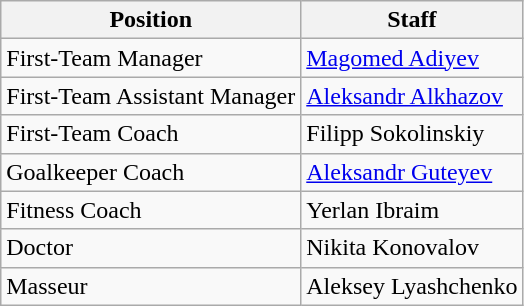<table class="wikitable">
<tr>
<th>Position</th>
<th>Staff</th>
</tr>
<tr>
<td>First-Team Manager</td>
<td> <a href='#'>Magomed Adiyev</a></td>
</tr>
<tr>
<td>First-Team Assistant Manager</td>
<td> <a href='#'>Aleksandr Alkhazov</a></td>
</tr>
<tr>
<td>First-Team Coach</td>
<td> Filipp Sokolinskiy</td>
</tr>
<tr>
<td>Goalkeeper Coach</td>
<td> <a href='#'>Aleksandr Guteyev</a></td>
</tr>
<tr>
<td>Fitness Coach</td>
<td> Yerlan Ibraim</td>
</tr>
<tr>
<td>Doctor</td>
<td> Nikita Konovalov</td>
</tr>
<tr>
<td>Masseur</td>
<td> Aleksey Lyashchenko</td>
</tr>
</table>
